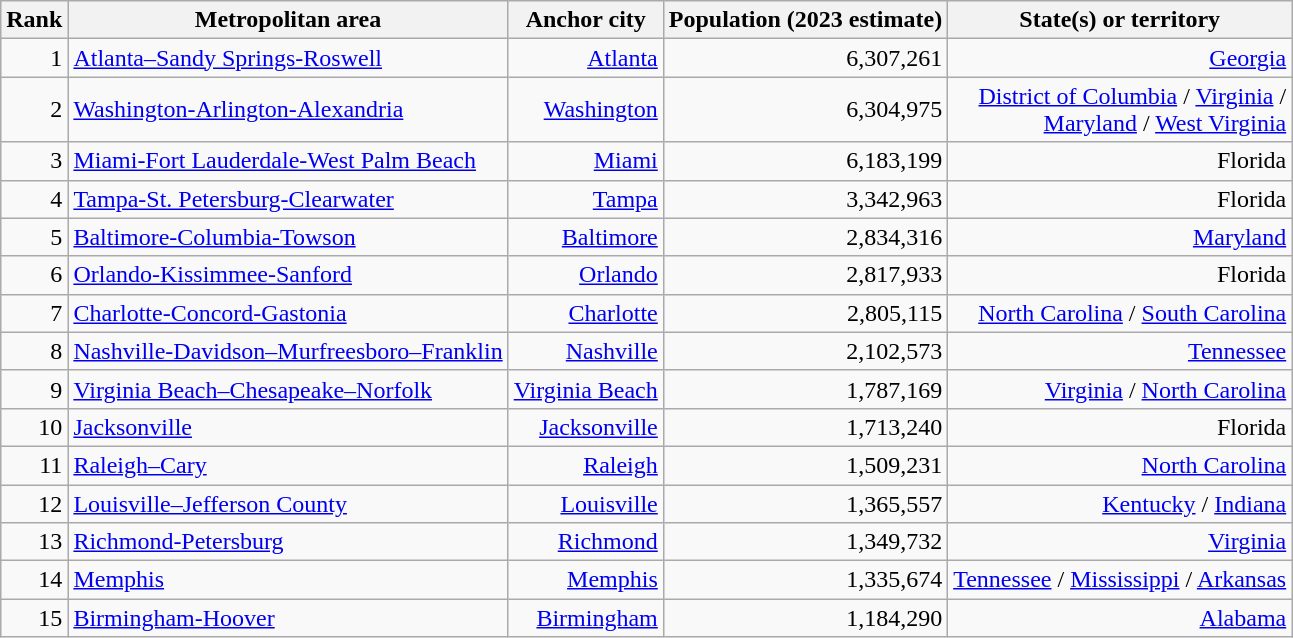<table class="wikitable" style="text-align:right; margin-left:60px">
<tr>
<th>Rank</th>
<th style="text-align:center;">Metropolitan area</th>
<th>Anchor city</th>
<th>Population (2023 estimate)</th>
<th>State(s) or territory</th>
</tr>
<tr>
<td>1</td>
<td align="left"><a href='#'>Atlanta–Sandy Springs-Roswell</a></td>
<td><a href='#'>Atlanta</a></td>
<td>6,307,261</td>
<td><a href='#'>Georgia</a></td>
</tr>
<tr>
<td>2</td>
<td style="text-align:left;"><a href='#'>Washington-Arlington-Alexandria</a></td>
<td><a href='#'>Washington</a></td>
<td>6,304,975</td>
<td><a href='#'>District of Columbia</a> / <a href='#'>Virginia</a> /<br> <a href='#'>Maryland</a> / <a href='#'>West Virginia</a></td>
</tr>
<tr>
<td>3</td>
<td style="text-align:left;"><a href='#'>Miami-Fort Lauderdale-West Palm Beach</a></td>
<td><a href='#'>Miami</a></td>
<td>6,183,199</td>
<td>Florida</td>
</tr>
<tr>
<td>4</td>
<td align="left"><a href='#'>Tampa-St. Petersburg-Clearwater</a></td>
<td><a href='#'>Tampa</a></td>
<td>3,342,963</td>
<td>Florida</td>
</tr>
<tr>
<td>5</td>
<td align="left"><a href='#'>Baltimore-Columbia-Towson</a></td>
<td><a href='#'>Baltimore</a></td>
<td>2,834,316</td>
<td><a href='#'>Maryland</a></td>
</tr>
<tr>
<td>6</td>
<td align="left"><a href='#'>Orlando-Kissimmee-Sanford</a></td>
<td><a href='#'>Orlando</a></td>
<td>2,817,933</td>
<td>Florida</td>
</tr>
<tr>
<td>7</td>
<td align="left"><a href='#'>Charlotte-Concord-Gastonia</a></td>
<td><a href='#'>Charlotte</a></td>
<td>2,805,115</td>
<td><a href='#'>North Carolina</a> / <a href='#'>South Carolina</a></td>
</tr>
<tr>
<td>8</td>
<td align="left"><a href='#'>Nashville-Davidson–Murfreesboro–Franklin</a></td>
<td><a href='#'>Nashville</a></td>
<td>2,102,573</td>
<td><a href='#'>Tennessee</a></td>
</tr>
<tr>
<td>9</td>
<td align="left"><a href='#'>Virginia Beach–Chesapeake–Norfolk</a></td>
<td><a href='#'>Virginia Beach</a></td>
<td>1,787,169</td>
<td><a href='#'>Virginia</a> / <a href='#'>North Carolina</a></td>
</tr>
<tr>
<td>10</td>
<td style="text-align:left;"><a href='#'>Jacksonville</a></td>
<td><a href='#'>Jacksonville</a></td>
<td>1,713,240</td>
<td>Florida</td>
</tr>
<tr>
<td>11</td>
<td style="text-align:left;"><a href='#'>Raleigh–Cary</a></td>
<td><a href='#'>Raleigh</a></td>
<td>1,509,231</td>
<td><a href='#'>North Carolina</a></td>
</tr>
<tr>
<td>12</td>
<td style="text-align:left;"><a href='#'>Louisville–Jefferson County</a></td>
<td><a href='#'>Louisville</a></td>
<td>1,365,557</td>
<td><a href='#'>Kentucky</a> / <a href='#'>Indiana</a></td>
</tr>
<tr>
<td>13</td>
<td style="text-align:left;"><a href='#'>Richmond-Petersburg</a></td>
<td><a href='#'>Richmond</a></td>
<td>1,349,732</td>
<td><a href='#'>Virginia</a></td>
</tr>
<tr>
<td>14</td>
<td style="text-align:left;"><a href='#'>Memphis</a></td>
<td><a href='#'>Memphis</a></td>
<td>1,335,674</td>
<td><a href='#'>Tennessee</a> / <a href='#'>Mississippi</a> / <a href='#'>Arkansas</a></td>
</tr>
<tr>
<td>15</td>
<td style="text-align:left;"><a href='#'>Birmingham-Hoover</a></td>
<td><a href='#'>Birmingham</a></td>
<td>1,184,290</td>
<td><a href='#'>Alabama</a></td>
</tr>
</table>
